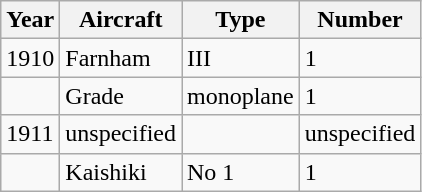<table class="wikitable">
<tr>
<th>Year</th>
<th>Aircraft</th>
<th>Type</th>
<th>Number</th>
</tr>
<tr>
<td>1910</td>
<td>Farnham</td>
<td>III</td>
<td>1</td>
</tr>
<tr>
<td></td>
<td>Grade</td>
<td>monoplane</td>
<td>1</td>
</tr>
<tr>
<td>1911</td>
<td>unspecified</td>
<td></td>
<td>unspecified</td>
</tr>
<tr>
<td></td>
<td>Kaishiki</td>
<td>No 1</td>
<td>1</td>
</tr>
</table>
